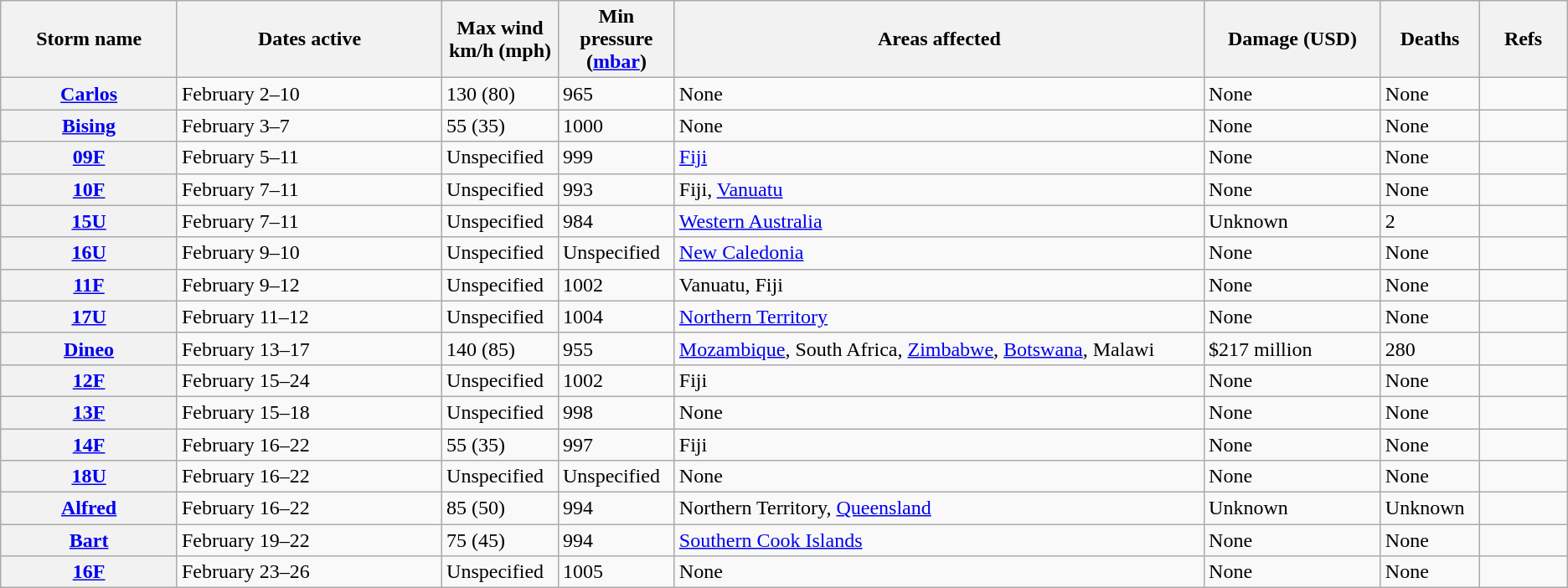<table class="wikitable sortable">
<tr>
<th width="10%"><strong>Storm name</strong></th>
<th width="15%"><strong>Dates active</strong></th>
<th width="5%"><strong>Max wind km/h (mph)</strong></th>
<th width="5%"><strong>Min pressure (<a href='#'>mbar</a>)</strong></th>
<th width="30%"><strong>Areas affected</strong></th>
<th width="10%"><strong>Damage (USD)</strong></th>
<th width="5%"><strong>Deaths</strong></th>
<th width="5%"><strong>Refs</strong></th>
</tr>
<tr>
<th><a href='#'>Carlos</a></th>
<td>February 2–10</td>
<td>130 (80)</td>
<td>965</td>
<td>None</td>
<td>None</td>
<td>None</td>
<td></td>
</tr>
<tr>
<th><a href='#'>Bising</a></th>
<td>February 3–7</td>
<td>55 (35)</td>
<td>1000</td>
<td>None</td>
<td>None</td>
<td>None</td>
<td></td>
</tr>
<tr>
<th><a href='#'>09F</a></th>
<td>February 5–11</td>
<td>Unspecified</td>
<td>999</td>
<td><a href='#'>Fiji</a></td>
<td>None</td>
<td>None</td>
<td></td>
</tr>
<tr>
<th><a href='#'>10F</a></th>
<td>February 7–11</td>
<td>Unspecified</td>
<td>993</td>
<td>Fiji, <a href='#'>Vanuatu</a></td>
<td>None</td>
<td>None</td>
<td></td>
</tr>
<tr>
<th><a href='#'>15U</a></th>
<td>February 7–11</td>
<td>Unspecified</td>
<td>984</td>
<td><a href='#'>Western Australia</a></td>
<td>Unknown</td>
<td>2</td>
<td></td>
</tr>
<tr>
<th><a href='#'>16U</a></th>
<td>February 9–10</td>
<td>Unspecified</td>
<td>Unspecified</td>
<td><a href='#'>New Caledonia</a></td>
<td>None</td>
<td>None</td>
<td></td>
</tr>
<tr>
<th><a href='#'>11F</a></th>
<td>February 9–12</td>
<td>Unspecified</td>
<td>1002</td>
<td>Vanuatu, Fiji</td>
<td>None</td>
<td>None</td>
<td></td>
</tr>
<tr>
<th><a href='#'>17U</a></th>
<td>February 11–12</td>
<td>Unspecified</td>
<td>1004</td>
<td><a href='#'>Northern Territory</a></td>
<td>None</td>
<td>None</td>
<td></td>
</tr>
<tr>
<th><a href='#'>Dineo</a></th>
<td>February 13–17</td>
<td>140 (85)</td>
<td>955</td>
<td><a href='#'>Mozambique</a>, South Africa, <a href='#'>Zimbabwe</a>, <a href='#'>Botswana</a>, Malawi</td>
<td>$217 million</td>
<td>280</td>
<td></td>
</tr>
<tr>
<th><a href='#'>12F</a></th>
<td>February 15–24</td>
<td>Unspecified</td>
<td>1002</td>
<td>Fiji</td>
<td>None</td>
<td>None</td>
<td></td>
</tr>
<tr>
<th><a href='#'>13F</a></th>
<td>February 15–18</td>
<td>Unspecified</td>
<td>998</td>
<td>None</td>
<td>None</td>
<td>None</td>
<td></td>
</tr>
<tr>
<th><a href='#'>14F</a></th>
<td>February 16–22</td>
<td>55 (35)</td>
<td>997</td>
<td>Fiji</td>
<td>None</td>
<td>None</td>
<td></td>
</tr>
<tr>
<th><a href='#'>18U</a></th>
<td>February 16–22</td>
<td>Unspecified</td>
<td>Unspecified</td>
<td>None</td>
<td>None</td>
<td>None</td>
<td></td>
</tr>
<tr>
<th><a href='#'>Alfred</a></th>
<td>February 16–22</td>
<td>85 (50)</td>
<td>994</td>
<td>Northern Territory, <a href='#'>Queensland</a></td>
<td>Unknown</td>
<td>Unknown</td>
<td></td>
</tr>
<tr>
<th><a href='#'>Bart</a></th>
<td>February 19–22</td>
<td>75 (45)</td>
<td>994</td>
<td><a href='#'>Southern Cook Islands</a></td>
<td>None</td>
<td>None</td>
<td></td>
</tr>
<tr>
<th><a href='#'>16F</a></th>
<td>February 23–26</td>
<td>Unspecified</td>
<td>1005</td>
<td>None</td>
<td>None</td>
<td>None</td>
<td></td>
</tr>
</table>
